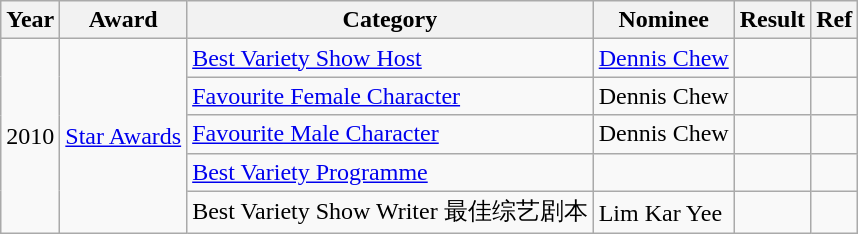<table class="wikitable">
<tr>
<th>Year</th>
<th>Award</th>
<th>Category</th>
<th>Nominee</th>
<th>Result</th>
<th>Ref</th>
</tr>
<tr>
<td rowspan="5">2010</td>
<td rowspan="5"><a href='#'>Star Awards</a></td>
<td><a href='#'>Best Variety Show Host</a></td>
<td><a href='#'>Dennis Chew</a></td>
<td></td>
<td></td>
</tr>
<tr>
<td><a href='#'>Favourite Female Character</a></td>
<td>Dennis Chew</td>
<td></td>
<td></td>
</tr>
<tr>
<td><a href='#'>Favourite Male Character</a></td>
<td>Dennis Chew</td>
<td></td>
<td></td>
</tr>
<tr>
<td><a href='#'>Best Variety Programme</a></td>
<td></td>
<td></td>
<td></td>
</tr>
<tr>
<td>Best Variety Show Writer 最佳综艺剧本</td>
<td>Lim Kar Yee</td>
<td></td>
<td></td>
</tr>
</table>
